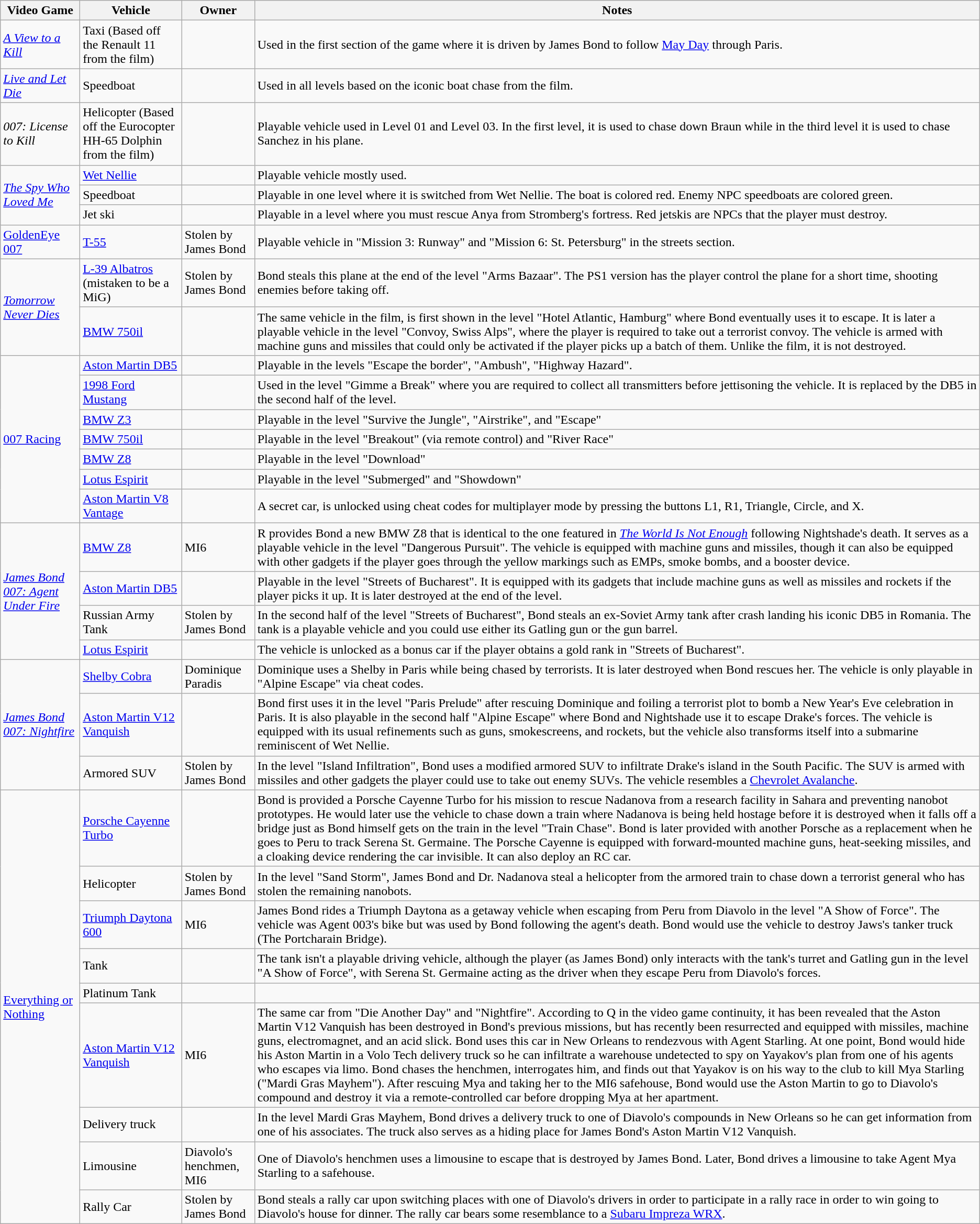<table class="wikitable sortable">
<tr>
<th>Video Game</th>
<th>Vehicle</th>
<th>Owner</th>
<th>Notes</th>
</tr>
<tr>
<td><em><a href='#'>A View to a Kill</a></em></td>
<td>Taxi (Based off the Renault 11 from the film)</td>
<td></td>
<td>Used in the first section of the game where it is driven by James Bond to follow <a href='#'>May Day</a> through Paris.</td>
</tr>
<tr>
<td><em><a href='#'>Live and Let Die</a></em></td>
<td>Speedboat</td>
<td></td>
<td>Used in all levels based on the iconic boat chase from the film.</td>
</tr>
<tr>
<td><em>007: License to Kill</em></td>
<td>Helicopter (Based off the Eurocopter HH-65 Dolphin from the film)</td>
<td></td>
<td>Playable vehicle used in Level 01 and Level 03. In the first level, it is used to chase down Braun while in the third level it is used to chase Sanchez in his plane.</td>
</tr>
<tr>
<td rowspan="3"><em><a href='#'>The Spy Who Loved Me</a></em></td>
<td><a href='#'>Wet Nellie</a></td>
<td></td>
<td>Playable vehicle mostly used.</td>
</tr>
<tr>
<td>Speedboat</td>
<td></td>
<td>Playable in one level where it is switched from Wet Nellie. The boat is colored red. Enemy NPC speedboats are colored green.</td>
</tr>
<tr>
<td>Jet ski</td>
<td></td>
<td>Playable in a level where you must rescue Anya from Stromberg's fortress. Red jetskis are NPCs that the player must destroy.</td>
</tr>
<tr>
<td><a href='#'>GoldenEye 007</a></td>
<td><a href='#'>T-55</a></td>
<td>Stolen by James Bond</td>
<td>Playable vehicle in "Mission 3: Runway" and "Mission 6: St. Petersburg" in the streets section.</td>
</tr>
<tr>
<td rowspan="2"><em><a href='#'>Tomorrow Never Dies</a></em></td>
<td><a href='#'>L-39 Albatros</a> (mistaken to be a MiG)</td>
<td>Stolen by James Bond</td>
<td>Bond steals this plane at the end of the level "Arms Bazaar". The PS1 version has the player control the plane for a short time, shooting enemies before taking off.</td>
</tr>
<tr>
<td><a href='#'>BMW 750il</a></td>
<td></td>
<td>The same vehicle in the film, is first shown in the level "Hotel Atlantic, Hamburg" where Bond eventually uses it to escape. It is later a playable vehicle in the level "Convoy, Swiss Alps", where the player is required to take out a terrorist convoy. The vehicle is armed with machine guns and missiles that could only be activated if the player picks up a batch of them. Unlike the film, it is not destroyed.</td>
</tr>
<tr>
<td rowspan="7"><a href='#'>007 Racing</a></td>
<td><a href='#'>Aston Martin DB5</a></td>
<td></td>
<td>Playable in the levels "Escape the border", "Ambush", "Highway Hazard".</td>
</tr>
<tr>
<td><a href='#'>1998 Ford Mustang</a></td>
<td></td>
<td>Used in the level "Gimme a Break" where you are required to collect all transmitters before jettisoning the vehicle. It is replaced by the DB5 in the second half of the level.</td>
</tr>
<tr>
<td><a href='#'>BMW Z3</a></td>
<td></td>
<td>Playable in the level "Survive the Jungle", "Airstrike", and "Escape"</td>
</tr>
<tr>
<td><a href='#'>BMW 750il</a></td>
<td></td>
<td>Playable in the level "Breakout" (via remote control) and "River Race"</td>
</tr>
<tr>
<td><a href='#'>BMW Z8</a></td>
<td></td>
<td>Playable in the level "Download"</td>
</tr>
<tr>
<td><a href='#'>Lotus Espirit</a></td>
<td></td>
<td>Playable in the level "Submerged" and "Showdown"</td>
</tr>
<tr>
<td><a href='#'>Aston Martin V8 Vantage</a></td>
<td></td>
<td>A secret car, is unlocked using cheat codes for multiplayer mode by pressing the buttons L1, R1, Triangle, Circle, and X.</td>
</tr>
<tr>
<td rowspan="4"><em><a href='#'>James Bond 007: Agent Under Fire</a></em></td>
<td><a href='#'>BMW Z8</a></td>
<td>MI6</td>
<td>R provides Bond a new BMW Z8 that is identical to the one featured in <em><a href='#'>The World Is Not Enough</a></em> following Nightshade's death. It serves as a playable vehicle in the level "Dangerous Pursuit". The vehicle is equipped with machine guns and missiles, though it can also be equipped with other gadgets if the player goes through the yellow markings such as EMPs, smoke bombs, and a booster device.</td>
</tr>
<tr>
<td><a href='#'>Aston Martin DB5</a></td>
<td></td>
<td>Playable in the level "Streets of Bucharest". It is equipped with its gadgets that include machine guns as well as missiles and rockets if the player picks it up. It is later destroyed at the end of the level.</td>
</tr>
<tr>
<td>Russian Army Tank</td>
<td>Stolen by James Bond</td>
<td>In the second half of the level "Streets of Bucharest", Bond steals an ex-Soviet Army tank after crash landing his iconic DB5 in Romania. The tank is a playable vehicle and you could use either its Gatling gun or the gun barrel.</td>
</tr>
<tr>
<td><a href='#'>Lotus Espirit</a></td>
<td></td>
<td>The vehicle is unlocked as a bonus car if the player obtains a gold rank in "Streets of Bucharest".</td>
</tr>
<tr>
<td rowspan="3"><em><a href='#'>James Bond 007: Nightfire</a></em></td>
<td><a href='#'>Shelby Cobra</a></td>
<td>Dominique Paradis</td>
<td>Dominique uses a Shelby in Paris while being chased by terrorists. It is later destroyed when Bond rescues her. The vehicle is only playable in "Alpine Escape" via cheat codes.</td>
</tr>
<tr>
<td><a href='#'>Aston Martin V12 Vanquish</a></td>
<td></td>
<td>Bond first uses it in the level "Paris Prelude" after rescuing Dominique and foiling a terrorist plot to bomb a New Year's Eve celebration in Paris. It is also playable in the second half "Alpine Escape" where Bond and Nightshade use it to escape Drake's forces. The vehicle is equipped with its usual refinements such as guns, smokescreens, and rockets, but the vehicle also transforms itself into a submarine reminiscent of Wet Nellie.</td>
</tr>
<tr>
<td>Armored SUV</td>
<td>Stolen by James Bond</td>
<td>In the level "Island Infiltration", Bond uses a modified armored SUV to infiltrate Drake's island in the South Pacific. The SUV is armed with missiles and other gadgets the player could use to take out enemy SUVs. The vehicle resembles a <a href='#'>Chevrolet Avalanche</a>.</td>
</tr>
<tr>
<td rowspan="9"><a href='#'>Everything or Nothing</a></td>
<td><a href='#'>Porsche Cayenne Turbo</a></td>
<td></td>
<td>Bond is provided a Porsche Cayenne Turbo for his mission to rescue Nadanova from a research facility in Sahara and preventing nanobot prototypes. He would later use the vehicle to chase down a train where Nadanova is being held hostage before it is destroyed when it falls off a bridge just as Bond himself gets on the train in the level "Train Chase". Bond is later provided with another Porsche as a replacement when he goes to Peru to track Serena St. Germaine. The Porsche Cayenne is equipped with forward-mounted machine guns, heat-seeking missiles, and a cloaking device rendering the car invisible. It can also deploy an RC car.</td>
</tr>
<tr>
<td>Helicopter</td>
<td>Stolen by James Bond</td>
<td>In the level "Sand Storm", James Bond and Dr. Nadanova steal a helicopter from the armored train to chase down a terrorist general who has stolen the remaining nanobots.</td>
</tr>
<tr>
<td><a href='#'>Triumph Daytona 600</a></td>
<td>MI6</td>
<td>James Bond rides a Triumph Daytona as a getaway vehicle when escaping from Peru from Diavolo in the level "A Show of Force". The vehicle was Agent 003's bike but was used by Bond following the agent's death. Bond would use the vehicle to destroy Jaws's tanker truck (The Portcharain Bridge).</td>
</tr>
<tr>
<td>Tank</td>
<td></td>
<td>The tank isn't a playable driving vehicle, although the player (as James Bond) only interacts with the tank's turret and Gatling gun in the level "A Show of Force", with Serena St. Germaine acting as the driver when they escape Peru from Diavolo's forces.</td>
</tr>
<tr>
<td>Platinum Tank</td>
<td></td>
<td></td>
</tr>
<tr>
<td><a href='#'>Aston Martin V12 Vanquish</a></td>
<td>MI6</td>
<td>The same car from "Die Another Day" and "Nightfire". According to Q in the video game continuity, it has been revealed that the Aston Martin V12 Vanquish has been destroyed in Bond's previous missions, but has recently been resurrected and equipped with missiles, machine guns, electromagnet, and an acid slick. Bond uses this car in New Orleans to rendezvous with Agent Starling. At one point, Bond would hide his Aston Martin in a Volo Tech delivery truck so he can infiltrate a warehouse undetected to spy on Yayakov's plan from one of his agents who escapes via limo. Bond chases the henchmen, interrogates him, and finds out that Yayakov is on his way to the club to kill Mya Starling ("Mardi Gras Mayhem"). After rescuing Mya and taking her to the MI6 safehouse, Bond would use the Aston Martin to go to Diavolo's compound and destroy it via a remote-controlled car before dropping Mya at her apartment.</td>
</tr>
<tr>
<td>Delivery truck</td>
<td></td>
<td>In the level Mardi Gras Mayhem, Bond drives a delivery truck to one of Diavolo's compounds in New Orleans so he can get information from one of his associates. The truck also serves as a hiding place for James Bond's Aston Martin V12 Vanquish.</td>
</tr>
<tr>
<td>Limousine</td>
<td>Diavolo's henchmen, MI6</td>
<td>One of Diavolo's henchmen uses a limousine to escape that is destroyed by James Bond. Later, Bond drives a limousine to take Agent Mya Starling to a safehouse.</td>
</tr>
<tr>
<td>Rally Car</td>
<td>Stolen by James Bond</td>
<td>Bond steals a rally car upon switching places with one of Diavolo's drivers in order to participate in a rally race in order to win going to Diavolo's house for dinner. The rally car bears some resemblance to a <a href='#'>Subaru Impreza WRX</a>.</td>
</tr>
</table>
